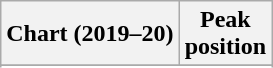<table class="wikitable sortable plainrowheaders" style="text-align:center">
<tr>
<th scope="col">Chart (2019–20)</th>
<th scope="col">Peak<br>position</th>
</tr>
<tr>
</tr>
<tr>
</tr>
<tr>
</tr>
<tr>
</tr>
</table>
